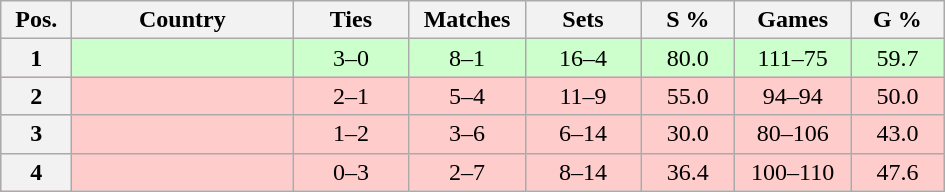<table class="wikitable nowrap" style=text-align:center>
<tr>
<th width=40>Pos.</th>
<th width=140>Country</th>
<th width=70>Ties</th>
<th width=70>Matches</th>
<th width=70>Sets</th>
<th width=55>S %</th>
<th width=70>Games</th>
<th width=55>G %</th>
</tr>
<tr style="background: #CCFFCC;">
<th>1</th>
<td align=left></td>
<td>3–0</td>
<td>8–1</td>
<td>16–4</td>
<td>80.0</td>
<td>111–75</td>
<td>59.7</td>
</tr>
<tr style="background: #FFCCCC;">
<th>2</th>
<td align=left></td>
<td>2–1</td>
<td>5–4</td>
<td>11–9</td>
<td>55.0</td>
<td>94–94</td>
<td>50.0</td>
</tr>
<tr style="background: #FFCCCC;">
<th>3</th>
<td align=left></td>
<td>1–2</td>
<td>3–6</td>
<td>6–14</td>
<td>30.0</td>
<td>80–106</td>
<td>43.0</td>
</tr>
<tr style="background: #FFCCCC;">
<th>4</th>
<td align=left></td>
<td>0–3</td>
<td>2–7</td>
<td>8–14</td>
<td>36.4</td>
<td>100–110</td>
<td>47.6</td>
</tr>
</table>
